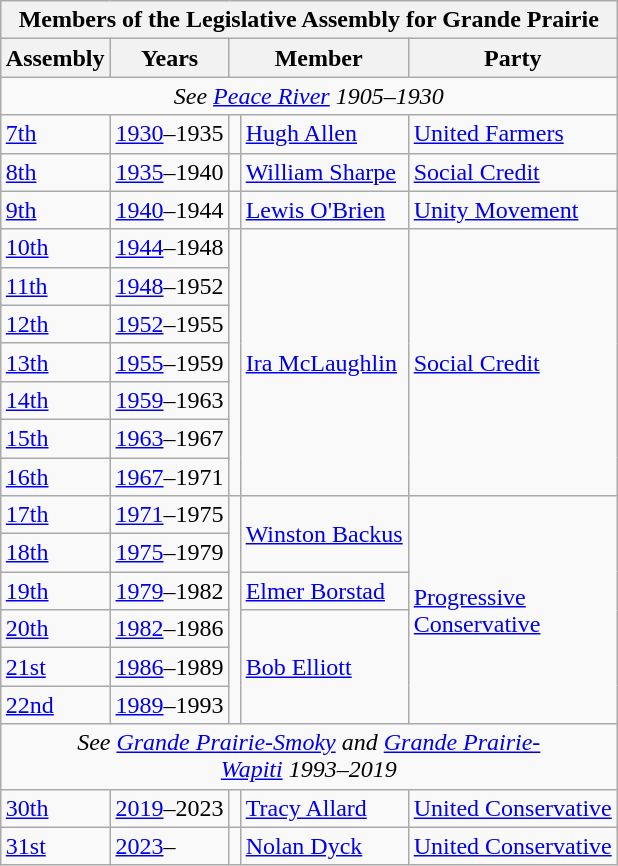<table class="wikitable collapsible" align=right>
<tr>
<th colspan="5">Members of the Legislative Assembly for Grande Prairie</th>
</tr>
<tr>
<th>Assembly</th>
<th>Years</th>
<th colspan="2">Member</th>
<th>Party</th>
</tr>
<tr>
<td colspan=5 align=center><em>See <a href='#'>Peace River</a> 1905–1930</em></td>
</tr>
<tr>
<td><a href='#'>7th</a></td>
<td><a href='#'>1930</a>–1935</td>
<td></td>
<td><a href='#'>Hugh Allen</a></td>
<td><a href='#'>United Farmers</a></td>
</tr>
<tr>
<td><a href='#'>8th</a></td>
<td><a href='#'>1935</a>–1940</td>
<td></td>
<td><a href='#'>William Sharpe</a></td>
<td><a href='#'>Social Credit</a></td>
</tr>
<tr>
<td><a href='#'>9th</a></td>
<td><a href='#'>1940</a>–1944</td>
<td></td>
<td><a href='#'>Lewis O'Brien</a></td>
<td><a href='#'>Unity Movement</a></td>
</tr>
<tr>
<td><a href='#'>10th</a></td>
<td><a href='#'>1944</a>–1948</td>
<td rowspan=7 ></td>
<td rowspan=7><a href='#'>Ira McLaughlin</a></td>
<td rowspan=7><a href='#'>Social Credit</a></td>
</tr>
<tr>
<td><a href='#'>11th</a></td>
<td><a href='#'>1948</a>–1952</td>
</tr>
<tr>
<td><a href='#'>12th</a></td>
<td><a href='#'>1952</a>–1955</td>
</tr>
<tr>
<td><a href='#'>13th</a></td>
<td><a href='#'>1955</a>–1959</td>
</tr>
<tr>
<td><a href='#'>14th</a></td>
<td><a href='#'>1959</a>–1963</td>
</tr>
<tr>
<td><a href='#'>15th</a></td>
<td><a href='#'>1963</a>–1967</td>
</tr>
<tr>
<td><a href='#'>16th</a></td>
<td><a href='#'>1967</a>–1971</td>
</tr>
<tr>
<td><a href='#'>17th</a></td>
<td><a href='#'>1971</a>–1975</td>
<td rowspan=6 ></td>
<td rowspan=2><a href='#'>Winston Backus</a></td>
<td rowspan=6><a href='#'>Progressive <br>Conservative</a></td>
</tr>
<tr>
<td><a href='#'>18th</a></td>
<td><a href='#'>1975</a>–1979</td>
</tr>
<tr>
<td><a href='#'>19th</a></td>
<td><a href='#'>1979</a>–1982</td>
<td><a href='#'>Elmer Borstad</a></td>
</tr>
<tr>
<td><a href='#'>20th</a></td>
<td><a href='#'>1982</a>–1986</td>
<td rowspan=3><a href='#'>Bob Elliott</a></td>
</tr>
<tr>
<td><a href='#'>21st</a></td>
<td><a href='#'>1986</a>–1989</td>
</tr>
<tr>
<td><a href='#'>22nd</a></td>
<td><a href='#'>1989</a>–1993</td>
</tr>
<tr>
<td colspan=5 align=center><em>See <a href='#'>Grande Prairie-Smoky</a> and <a href='#'>Grande Prairie-<br>Wapiti</a> 1993–2019</em></td>
</tr>
<tr>
<td><a href='#'>30th</a></td>
<td><a href='#'>2019</a>–2023</td>
<td></td>
<td><a href='#'>Tracy Allard</a></td>
<td><a href='#'>United Conservative</a></td>
</tr>
<tr>
<td><a href='#'>31st</a></td>
<td><a href='#'>2023</a>–</td>
<td></td>
<td><a href='#'>Nolan Dyck</a></td>
<td><a href='#'>United Conservative</a></td>
</tr>
</table>
